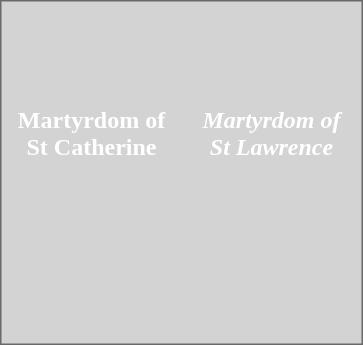<table style="background:lightgray; border:1px solid dimgray;color:white" border="0" height="230" align="right" valign="bottom" cellpadding=10px cellspacing=0px>
<tr align="center">
<td></td>
<td></td>
</tr>
<tr align="center" valign="top">
<td width="100"><strong> Martyrdom of St Catherine</strong></td>
<td width="100"><strong><em>Martyrdom of St Lawrence</em></strong></td>
</tr>
</table>
